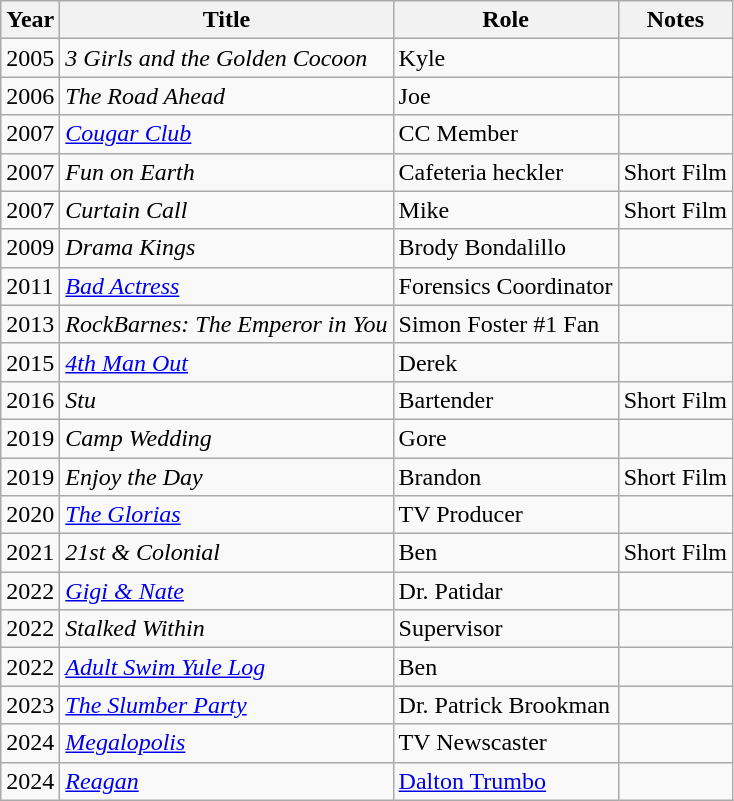<table class="wikitable sortable">
<tr>
<th>Year</th>
<th>Title</th>
<th>Role</th>
<th class="unsortable">Notes</th>
</tr>
<tr>
<td>2005</td>
<td><em>3 Girls and the Golden Cocoon</em></td>
<td>Kyle</td>
<td></td>
</tr>
<tr>
<td>2006</td>
<td><em>The Road Ahead</em></td>
<td>Joe</td>
</tr>
<tr>
<td>2007</td>
<td><em><a href='#'>Cougar Club</a></em></td>
<td>CC Member</td>
<td></td>
</tr>
<tr>
<td>2007</td>
<td><em>Fun on Earth</em></td>
<td>Cafeteria heckler</td>
<td>Short Film</td>
</tr>
<tr>
<td>2007</td>
<td><em>Curtain Call</em></td>
<td>Mike</td>
<td>Short Film</td>
</tr>
<tr>
<td>2009</td>
<td><em>Drama Kings</em></td>
<td>Brody Bondalillo</td>
<td></td>
</tr>
<tr>
<td>2011</td>
<td><em><a href='#'>Bad Actress</a></em></td>
<td>Forensics Coordinator</td>
<td></td>
</tr>
<tr>
<td>2013</td>
<td><em>RockBarnes: The Emperor in You</em></td>
<td>Simon Foster #1 Fan</td>
<td></td>
</tr>
<tr>
<td>2015</td>
<td><em><a href='#'>4th Man Out</a></em></td>
<td>Derek</td>
<td></td>
</tr>
<tr>
<td>2016</td>
<td><em>Stu</em></td>
<td>Bartender</td>
<td>Short Film</td>
</tr>
<tr>
<td>2019</td>
<td><em>Camp Wedding</em></td>
<td>Gore</td>
<td></td>
</tr>
<tr>
<td>2019</td>
<td><em>Enjoy the Day</em></td>
<td>Brandon</td>
<td>Short Film</td>
</tr>
<tr>
<td>2020</td>
<td><em><a href='#'>The Glorias</a></em></td>
<td>TV Producer</td>
<td></td>
</tr>
<tr>
<td>2021</td>
<td><em>21st & Colonial</em></td>
<td>Ben</td>
<td>Short Film</td>
</tr>
<tr>
<td>2022</td>
<td><em><a href='#'>Gigi & Nate</a></em></td>
<td>Dr. Patidar</td>
<td></td>
</tr>
<tr>
<td>2022</td>
<td><em>Stalked Within</em></td>
<td>Supervisor</td>
<td></td>
</tr>
<tr>
<td>2022</td>
<td><em><a href='#'>Adult Swim Yule Log</a></em></td>
<td>Ben</td>
<td></td>
</tr>
<tr>
<td>2023</td>
<td><em><a href='#'>The Slumber Party</a></em></td>
<td>Dr. Patrick Brookman</td>
<td></td>
</tr>
<tr>
<td>2024</td>
<td><em><a href='#'>Megalopolis</a></em></td>
<td>TV Newscaster</td>
<td></td>
</tr>
<tr>
<td>2024</td>
<td><em><a href='#'>Reagan</a></em></td>
<td><a href='#'>Dalton Trumbo</a></td>
<td></td>
</tr>
</table>
